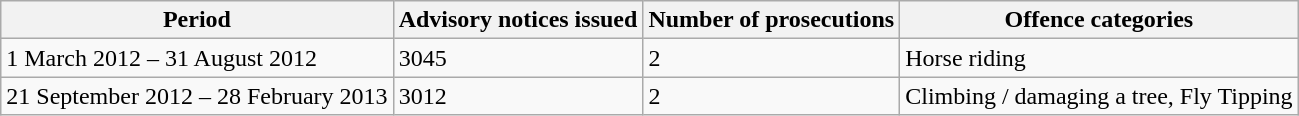<table class="wikitable">
<tr>
<th>Period</th>
<th>Advisory notices issued</th>
<th>Number of prosecutions</th>
<th>Offence categories</th>
</tr>
<tr>
<td>1 March 2012 – 31 August 2012</td>
<td>3045</td>
<td>2</td>
<td>Horse riding</td>
</tr>
<tr>
<td>21 September 2012 – 28 February 2013</td>
<td>3012</td>
<td>2</td>
<td>Climbing / damaging a tree, Fly Tipping</td>
</tr>
</table>
